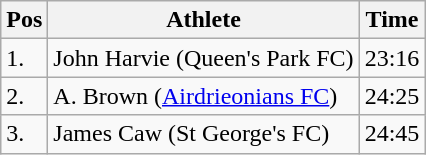<table class="wikitable">
<tr>
<th>Pos</th>
<th>Athlete</th>
<th>Time</th>
</tr>
<tr>
<td>1.</td>
<td>John Harvie (Queen's Park FC)</td>
<td>23:16</td>
</tr>
<tr>
<td>2.</td>
<td>A. Brown (<a href='#'>Airdrieonians FC</a>)</td>
<td>24:25</td>
</tr>
<tr>
<td>3.</td>
<td>James Caw (St George's FC)</td>
<td>24:45</td>
</tr>
</table>
